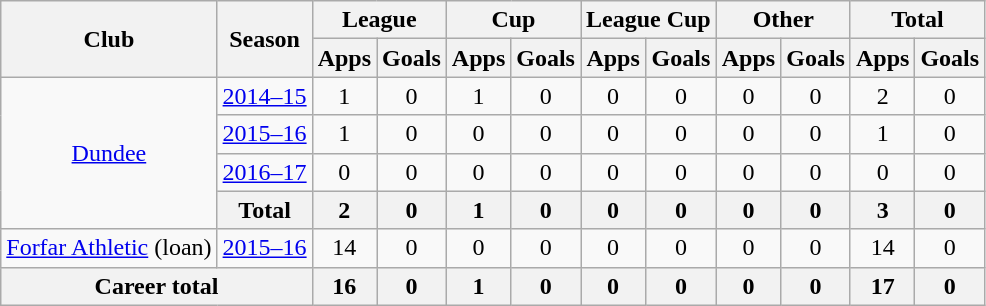<table class="wikitable" style="text-align: center;">
<tr>
<th rowspan="2">Club</th>
<th rowspan="2">Season</th>
<th colspan="2">League</th>
<th colspan="2">Cup</th>
<th colspan="2">League Cup</th>
<th colspan="2">Other</th>
<th colspan="2">Total</th>
</tr>
<tr>
<th>Apps</th>
<th>Goals</th>
<th>Apps</th>
<th>Goals</th>
<th>Apps</th>
<th>Goals</th>
<th>Apps</th>
<th>Goals</th>
<th>Apps</th>
<th>Goals</th>
</tr>
<tr>
<td rowspan="4"><a href='#'>Dundee</a></td>
<td><a href='#'>2014–15</a></td>
<td>1</td>
<td>0</td>
<td>1</td>
<td>0</td>
<td>0</td>
<td>0</td>
<td>0</td>
<td>0</td>
<td>2</td>
<td>0</td>
</tr>
<tr>
<td><a href='#'>2015–16</a></td>
<td>1</td>
<td>0</td>
<td>0</td>
<td>0</td>
<td>0</td>
<td>0</td>
<td>0</td>
<td>0</td>
<td>1</td>
<td>0</td>
</tr>
<tr>
<td><a href='#'>2016–17</a></td>
<td>0</td>
<td>0</td>
<td>0</td>
<td>0</td>
<td>0</td>
<td>0</td>
<td>0</td>
<td>0</td>
<td>0</td>
<td>0</td>
</tr>
<tr>
<th>Total</th>
<th>2</th>
<th>0</th>
<th>1</th>
<th>0</th>
<th>0</th>
<th>0</th>
<th>0</th>
<th>0</th>
<th>3</th>
<th>0</th>
</tr>
<tr>
<td><a href='#'>Forfar Athletic</a> (loan)</td>
<td><a href='#'>2015–16</a></td>
<td>14</td>
<td>0</td>
<td>0</td>
<td>0</td>
<td>0</td>
<td>0</td>
<td>0</td>
<td>0</td>
<td>14</td>
<td>0</td>
</tr>
<tr>
<th colspan="2">Career total</th>
<th>16</th>
<th>0</th>
<th>1</th>
<th>0</th>
<th>0</th>
<th>0</th>
<th>0</th>
<th>0</th>
<th>17</th>
<th>0</th>
</tr>
</table>
